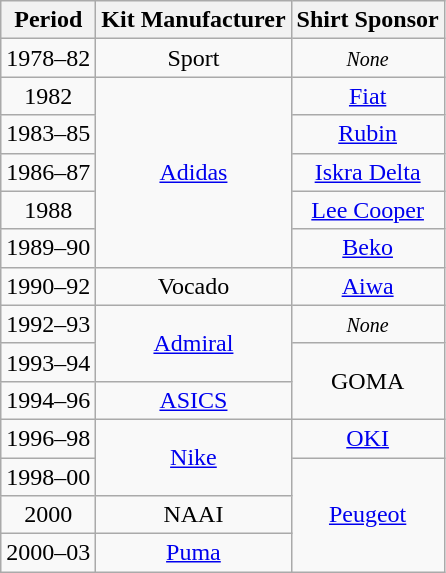<table class="wikitable" style="text-align: center">
<tr>
<th>Period</th>
<th>Kit Manufacturer</th>
<th>Shirt Sponsor</th>
</tr>
<tr>
<td>1978–82</td>
<td>Sport</td>
<td><small><em>None</em></small></td>
</tr>
<tr>
<td>1982</td>
<td rowspan=5><a href='#'>Adidas</a></td>
<td><a href='#'>Fiat</a></td>
</tr>
<tr>
<td>1983–85</td>
<td><a href='#'>Rubin</a></td>
</tr>
<tr>
<td>1986–87</td>
<td><a href='#'>Iskra Delta</a></td>
</tr>
<tr>
<td>1988</td>
<td><a href='#'>Lee Cooper</a></td>
</tr>
<tr>
<td>1989–90</td>
<td><a href='#'>Beko</a></td>
</tr>
<tr>
<td>1990–92</td>
<td>Vocado</td>
<td><a href='#'>Aiwa</a></td>
</tr>
<tr>
<td>1992–93</td>
<td rowspan=2><a href='#'>Admiral</a></td>
<td><small><em>None</em></small></td>
</tr>
<tr>
<td>1993–94</td>
<td rowspan=2>GOMA</td>
</tr>
<tr>
<td>1994–96</td>
<td><a href='#'>ASICS</a></td>
</tr>
<tr>
<td>1996–98</td>
<td rowspan=2><a href='#'>Nike</a></td>
<td><a href='#'>OKI</a></td>
</tr>
<tr>
<td>1998–00</td>
<td rowspan=3><a href='#'>Peugeot</a></td>
</tr>
<tr>
<td>2000</td>
<td>NAAI</td>
</tr>
<tr>
<td>2000–03</td>
<td><a href='#'>Puma</a></td>
</tr>
</table>
